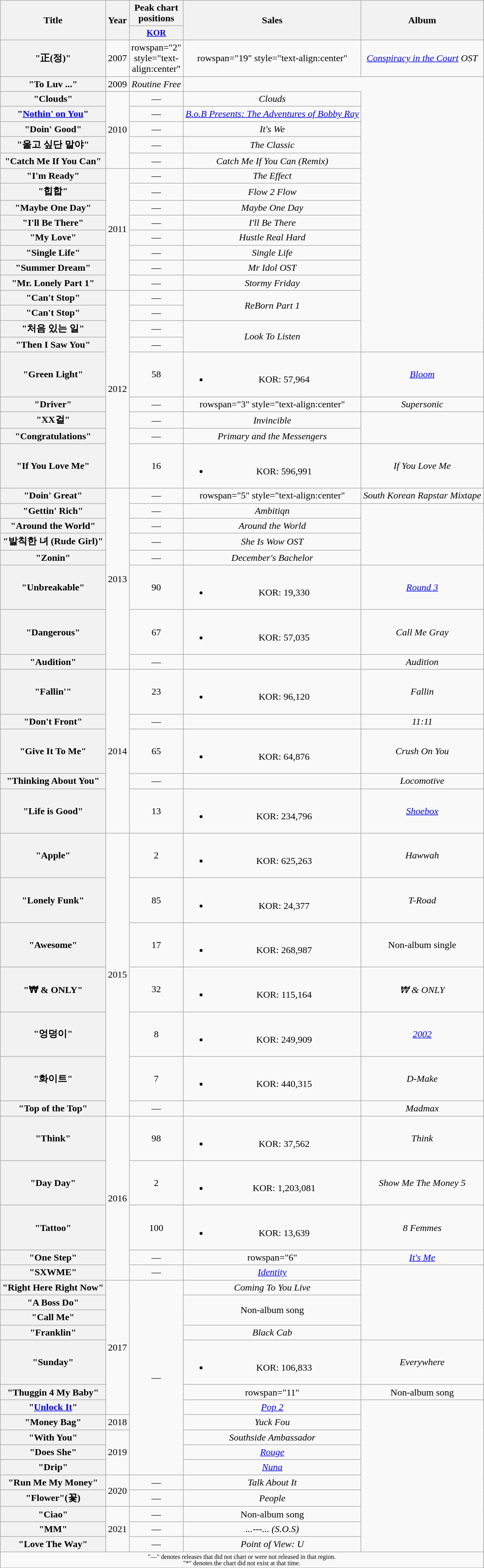<table class="wikitable plainrowheaders" style="text-align:center" border="1">
<tr>
<th rowspan="2">Title</th>
<th rowspan="2">Year</th>
<th colspan="1">Peak chart positions</th>
<th rowspan="2">Sales</th>
<th rowspan="2">Album</th>
</tr>
<tr>
<th scope="col" style="width:3em;font-size:90%"><a href='#'>KOR</a><br></th>
</tr>
<tr>
<th scope="row">"正(정)" </th>
<td>2007</td>
<td>rowspan="2" style="text-align:center" </td>
<td>rowspan="19" style="text-align:center" </td>
<td><em><a href='#'>Conspiracy in the Court</a> OST</em></td>
</tr>
<tr>
<th scope="row">"To Luv ..." </th>
<td>2009</td>
<td><em>Routine Free</em></td>
</tr>
<tr>
<th scope="row">"Clouds" </th>
<td rowspan="5">2010</td>
<td>—</td>
<td><em>Clouds</em></td>
</tr>
<tr>
<th scope="row">"<a href='#'>Nothin' on You</a>" </th>
<td>—</td>
<td><em><a href='#'>B.o.B Presents: The Adventures of Bobby Ray</a></em></td>
</tr>
<tr>
<th scope="row">"Doin' Good"  </th>
<td>—</td>
<td><em>It's We</em> </td>
</tr>
<tr>
<th scope="row">"울고 싶단 말야"  </th>
<td>—</td>
<td><em>The Classic</em></td>
</tr>
<tr>
<th scope="row">"Catch Me If You Can" <br></th>
<td>—</td>
<td><em>Catch Me If You Can (Remix)</em></td>
</tr>
<tr>
<th scope="row">"I'm Ready" </th>
<td rowspan="8">2011</td>
<td>—</td>
<td><em>The Effect</em></td>
</tr>
<tr>
<th scope="row">"힙합"  </th>
<td>—</td>
<td><em>Flow 2 Flow</em> </td>
</tr>
<tr>
<th scope="row">"Maybe One Day" </th>
<td>—</td>
<td><em>Maybe One Day</em></td>
</tr>
<tr>
<th scope="row">"I'll Be There" </th>
<td>—</td>
<td><em>I'll Be There</em></td>
</tr>
<tr>
<th scope="row">"My Love" </th>
<td>—</td>
<td><em>Hustle Real Hard</em></td>
</tr>
<tr>
<th scope="row">"Single Life" </th>
<td>—</td>
<td><em>Single Life</em></td>
</tr>
<tr>
<th scope="row">"Summer Dream" </th>
<td>—</td>
<td><em>Mr Idol OST</em></td>
</tr>
<tr>
<th scope="row">"Mr. Lonely Part 1" </th>
<td>—</td>
<td><em>Stormy Friday</em></td>
</tr>
<tr>
<th scope="row">"Can't Stop" </th>
<td rowspan="9">2012</td>
<td>—</td>
<td rowspan="2"><em>ReBorn Part 1</em></td>
</tr>
<tr>
<th scope="row">"Can't Stop"  </th>
<td>—</td>
</tr>
<tr>
<th scope="row">"처음 있는 일"  </th>
<td>—</td>
<td rowspan="2"><em>Look To Listen</em></td>
</tr>
<tr>
<th scope="row">"Then I Saw You" </th>
<td>—</td>
</tr>
<tr>
<th scope="row">"Green Light" </th>
<td>58</td>
<td><br><ul><li>KOR: 57,964</li></ul></td>
<td><em><a href='#'>Bloom</a></em></td>
</tr>
<tr>
<th scope="row">"Driver" </th>
<td>—</td>
<td>rowspan="3" style="text-align:center" </td>
<td><em>Supersonic</em></td>
</tr>
<tr>
<th scope="row">"XX걸"  </th>
<td>—</td>
<td><em>Invincible</em></td>
</tr>
<tr>
<th scope="row">"Congratulations" </th>
<td>—</td>
<td><em>Primary and the Messengers</em></td>
</tr>
<tr>
<th scope="row">"If You Love Me" </th>
<td>16</td>
<td><br><ul><li>KOR: 596,991</li></ul></td>
<td><em>If You Love Me</em></td>
</tr>
<tr>
<th scope="row">"Doin' Great" </th>
<td rowspan="8">2013</td>
<td>—</td>
<td>rowspan="5" style="text-align:center" </td>
<td><em>South Korean Rapstar Mixtape</em></td>
</tr>
<tr>
<th scope="row">"Gettin' Rich"  </th>
<td>—</td>
<td><em>Ambitiqn</em></td>
</tr>
<tr>
<th scope="row">"Around the World" </th>
<td>—</td>
<td><em>Around the World</em></td>
</tr>
<tr>
<th scope="row">"발칙한 녀 (Rude Girl)" </th>
<td>—</td>
<td><em>She Is Wow OST</em></td>
</tr>
<tr>
<th scope="row">"Zonin" </th>
<td>—</td>
<td><em>December's Bachelor</em></td>
</tr>
<tr>
<th scope="row">"Unbreakable" </th>
<td>90</td>
<td><br><ul><li>KOR: 19,330</li></ul></td>
<td><em><a href='#'>Round 3</a></em></td>
</tr>
<tr>
<th scope="row">"Dangerous" </th>
<td>67</td>
<td><br><ul><li>KOR: 57,035</li></ul></td>
<td><em>Call Me Gray</em></td>
</tr>
<tr>
<th scope="row">"Audition" </th>
<td>—</td>
<td></td>
<td><em>Audition</em></td>
</tr>
<tr>
<th scope="row">"Fallin'" </th>
<td rowspan="5">2014</td>
<td>23</td>
<td><br><ul><li>KOR: 96,120</li></ul></td>
<td><em>Fallin</em></td>
</tr>
<tr>
<th scope="row">"Don't Front" </th>
<td>—</td>
<td></td>
<td><em>11:11</em></td>
</tr>
<tr>
<th scope="row">"Give It To Me" </th>
<td>65</td>
<td><br><ul><li>KOR: 64,876</li></ul></td>
<td><em>Crush On You</em></td>
</tr>
<tr>
<th scope="row">"Thinking About You" </th>
<td>—</td>
<td></td>
<td><em>Locomotive</em></td>
</tr>
<tr>
<th scope="row">"Life is Good" </th>
<td>13</td>
<td><br><ul><li>KOR: 234,796</li></ul></td>
<td><em><a href='#'>Shoebox</a></em></td>
</tr>
<tr>
<th scope="row">"Apple" </th>
<td rowspan="7">2015</td>
<td>2</td>
<td><br><ul><li>KOR: 625,263</li></ul></td>
<td><em>Hawwah</em></td>
</tr>
<tr>
<th scope="row">"Lonely Funk" </th>
<td>85</td>
<td><br><ul><li>KOR: 24,377</li></ul></td>
<td><em>T-Road</em></td>
</tr>
<tr>
<th scope="row">"Awesome" </th>
<td>17</td>
<td><br><ul><li>KOR: 268,987</li></ul></td>
<td>Non-album single</td>
</tr>
<tr>
<th scope="row">"₩ & ONLY" </th>
<td>32</td>
<td><br><ul><li>KOR: 115,164</li></ul></td>
<td><em>₩ & ONLY </em></td>
</tr>
<tr>
<th scope="row">"엉덩이"  </th>
<td>8</td>
<td><br><ul><li>KOR: 249,909</li></ul></td>
<td><em><a href='#'>2002</a></em></td>
</tr>
<tr>
<th scope="row">"화이트"  </th>
<td>7</td>
<td><br><ul><li>KOR: 440,315</li></ul></td>
<td><em>D-Make</em></td>
</tr>
<tr>
<th scope="row">"Top of the Top" </th>
<td>—</td>
<td></td>
<td><em>Madmax</em></td>
</tr>
<tr>
<th scope="row">"Think" </th>
<td rowspan="5">2016</td>
<td>98</td>
<td><br><ul><li>KOR: 37,562</li></ul></td>
<td><em>Think</em></td>
</tr>
<tr>
<th scope="row">"Day Day" </th>
<td>2</td>
<td><br><ul><li>KOR: 1,203,081</li></ul></td>
<td><em>Show Me The Money 5</em></td>
</tr>
<tr>
<th scope="row">"Tattoo" </th>
<td>100</td>
<td><br><ul><li>KOR: 13,639</li></ul></td>
<td><em>8 Femmes</em></td>
</tr>
<tr>
<th scope="row">"One Step" </th>
<td>—</td>
<td>rowspan="6" </td>
<td><em><a href='#'>It's Me</a></em></td>
</tr>
<tr>
<th scope="row">"SXWME" </th>
<td>—</td>
<td><a href='#'><em>Identity</em></a></td>
</tr>
<tr>
<th scope="row">"Right Here Right Now" </th>
<td rowspan="7">2017</td>
<td rowspan="11">—</td>
<td><em>Coming To You Live</em></td>
</tr>
<tr>
<th scope="row">"A Boss Do"</th>
<td rowspan="2">Non-album song</td>
</tr>
<tr>
<th scope="row">"Call Me" </th>
</tr>
<tr>
<th scope="row">"Franklin" </th>
<td><em>Black Cab</em></td>
</tr>
<tr>
<th scope="row">"Sunday" </th>
<td><br><ul><li>KOR: 106,833</li></ul></td>
<td><em>Everywhere</em></td>
</tr>
<tr>
<th scope="row">"Thuggin 4 My Baby" </th>
<td>rowspan="11"</td>
<td>Non-album song</td>
</tr>
<tr>
<th scope="row">"<a href='#'>Unlock It</a>" </th>
<td><em><a href='#'>Pop 2</a></em></td>
</tr>
<tr>
<th scope="row">"Money Bag" </th>
<td>2018</td>
<td><em>Yuck Fou</em></td>
</tr>
<tr>
<th scope="row">"With You" </th>
<td rowspan="3">2019</td>
<td><em>Southside Ambassador</em></td>
</tr>
<tr>
<th scope="row">"Does She" </th>
<td><em><a href='#'>Rouge</a></em></td>
</tr>
<tr>
<th scope="row">"Drip"</th>
<td><em><a href='#'>Nuna</a></em></td>
</tr>
<tr>
<th scope="row">"Run Me My Money" </th>
<td rowspan="2">2020</td>
<td>—</td>
<td><em>Talk About It</em></td>
</tr>
<tr>
<th scope="row">"Flower"(꽃)</th>
<td>—</td>
<td><em>People</em></td>
</tr>
<tr>
<th scope="row">"Ciao" </th>
<td rowspan="3">2021</td>
<td>—</td>
<td>Non-album song</td>
</tr>
<tr>
<th scope="row">"MM"</th>
<td>—</td>
<td><em>...---... (S.O.S)</em></td>
</tr>
<tr>
<th scope="row">"Love The Way"</th>
<td>—</td>
<td><em>Point of View: U</em></td>
</tr>
<tr>
<td colspan="5" style="font-size:8pt">"—" denotes releases that did not chart or were not released in that region.<br> "*" denotes the chart did not exist at that time.<br></td>
</tr>
</table>
